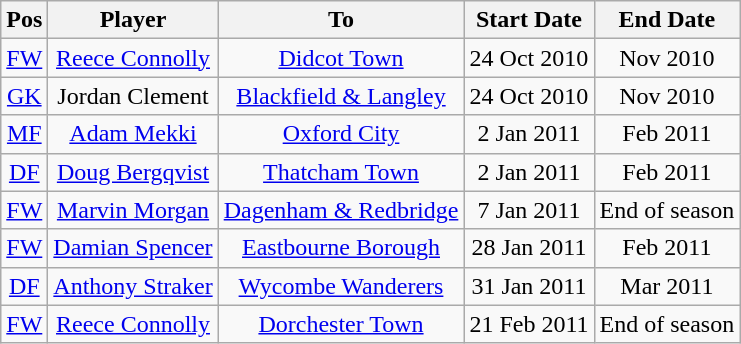<table class="wikitable" style="text-align:center;">
<tr>
<th>Pos</th>
<th>Player</th>
<th>To</th>
<th>Start Date</th>
<th>End Date</th>
</tr>
<tr>
<td><a href='#'>FW</a></td>
<td> <a href='#'>Reece Connolly</a></td>
<td> <a href='#'>Didcot Town</a></td>
<td>24 Oct 2010</td>
<td>Nov 2010</td>
</tr>
<tr>
<td><a href='#'>GK</a></td>
<td> Jordan Clement</td>
<td> <a href='#'>Blackfield & Langley</a></td>
<td>24 Oct 2010</td>
<td>Nov 2010</td>
</tr>
<tr>
<td><a href='#'>MF</a></td>
<td> <a href='#'>Adam Mekki</a></td>
<td> <a href='#'>Oxford City</a></td>
<td>2 Jan 2011</td>
<td>Feb 2011</td>
</tr>
<tr>
<td><a href='#'>DF</a></td>
<td> <a href='#'>Doug Bergqvist</a></td>
<td> <a href='#'>Thatcham Town</a></td>
<td>2 Jan 2011</td>
<td>Feb 2011</td>
</tr>
<tr>
<td><a href='#'>FW</a></td>
<td> <a href='#'>Marvin Morgan</a></td>
<td> <a href='#'>Dagenham & Redbridge</a></td>
<td>7 Jan 2011</td>
<td>End of season</td>
</tr>
<tr>
<td><a href='#'>FW</a></td>
<td> <a href='#'>Damian Spencer</a></td>
<td> <a href='#'>Eastbourne Borough</a></td>
<td>28 Jan 2011</td>
<td>Feb 2011</td>
</tr>
<tr>
<td><a href='#'>DF</a></td>
<td> <a href='#'>Anthony Straker</a></td>
<td> <a href='#'>Wycombe Wanderers</a></td>
<td>31 Jan 2011</td>
<td>Mar 2011</td>
</tr>
<tr>
<td><a href='#'>FW</a></td>
<td> <a href='#'>Reece Connolly</a></td>
<td> <a href='#'>Dorchester Town</a></td>
<td>21 Feb 2011</td>
<td>End of season</td>
</tr>
</table>
